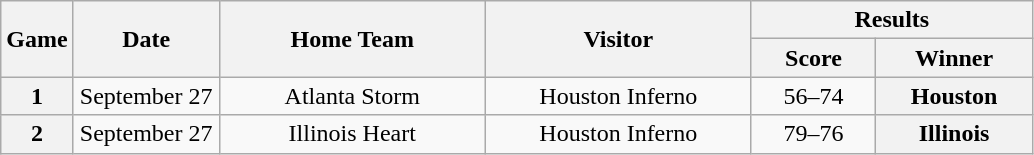<table class="wikitable">
<tr>
<th rowspan="2" width="40">Game</th>
<th rowspan="2" width="90">Date</th>
<th rowspan="2" width="170">Home Team</th>
<th rowspan="2" width="170">Visitor</th>
<th colspan="2" width="180">Results</th>
</tr>
<tr>
<th width="70">Score</th>
<th width="90">Winner</th>
</tr>
<tr align="center">
<th>1</th>
<td>September 27</td>
<td>Atlanta Storm</td>
<td>Houston Inferno</td>
<td>56–74</td>
<th>Houston</th>
</tr>
<tr align="center">
<th>2</th>
<td>September 27</td>
<td>Illinois Heart</td>
<td>Houston Inferno</td>
<td>79–76</td>
<th>Illinois</th>
</tr>
</table>
